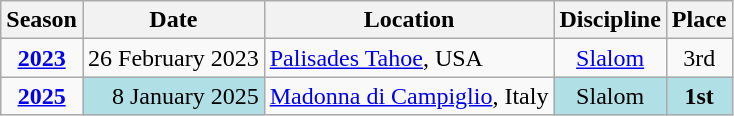<table class="wikitable">
<tr>
<th>Season</th>
<th>Date</th>
<th>Location</th>
<th>Discipline</th>
<th>Place</th>
</tr>
<tr>
<td align=center><strong><a href='#'>2023</a></strong></td>
<td align=right>26 February 2023</td>
<td align=left> <a href='#'>Palisades Tahoe</a>, USA</td>
<td align=center><a href='#'>Slalom</a></td>
<td align=center>3rd</td>
</tr>
<tr>
<td rowspan="1" align=center><strong><a href='#'>2025</a></strong></td>
<td align=right bgcolor="#BOEOE6">8 January 2025</td>
<td align=left> <a href='#'>Madonna di Campiglio</a>, Italy</td>
<td align=center bgcolor="#BOEOE6">Slalom</td>
<td align=center bgcolor="#BOEOE6"><strong>1st</strong></td>
</tr>
</table>
